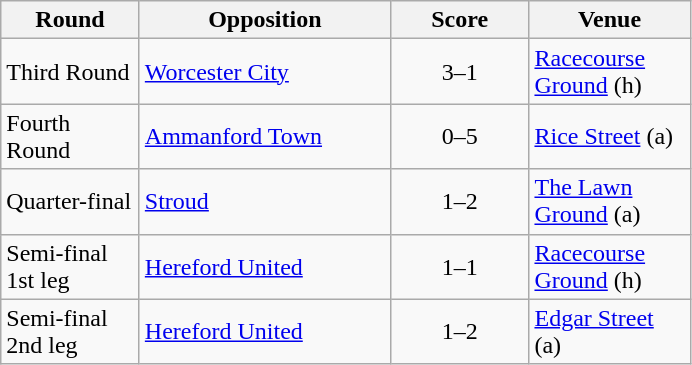<table class="wikitable">
<tr>
<th width=85>Round</th>
<th width=160>Opposition</th>
<th width=85>Score</th>
<th width=100>Venue</th>
</tr>
<tr>
<td>Third Round</td>
<td><a href='#'>Worcester City</a></td>
<td align=center>3–1</td>
<td><a href='#'>Racecourse Ground</a> (h)</td>
</tr>
<tr>
<td>Fourth Round</td>
<td><a href='#'>Ammanford Town</a></td>
<td align=center>0–5</td>
<td><a href='#'>Rice Street</a> (a)</td>
</tr>
<tr>
<td>Quarter-final</td>
<td><a href='#'>Stroud</a></td>
<td align=center>1–2</td>
<td><a href='#'>The Lawn Ground</a> (a)</td>
</tr>
<tr>
<td>Semi-final<br>1st leg</td>
<td><a href='#'>Hereford United</a></td>
<td align=center>1–1</td>
<td><a href='#'>Racecourse Ground</a> (h)</td>
</tr>
<tr>
<td>Semi-final<br>2nd leg</td>
<td><a href='#'>Hereford United</a></td>
<td align=center>1–2</td>
<td><a href='#'>Edgar Street</a> (a)</td>
</tr>
</table>
